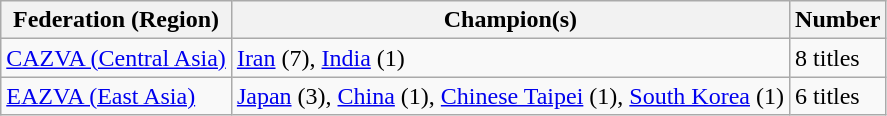<table class="wikitable">
<tr>
<th>Federation (Region)</th>
<th>Champion(s)</th>
<th>Number</th>
</tr>
<tr>
<td><a href='#'>CAZVA (Central Asia)</a></td>
<td><a href='#'>Iran</a> (7), <a href='#'>India</a> (1)</td>
<td>8 titles</td>
</tr>
<tr>
<td><a href='#'>EAZVA (East Asia)</a></td>
<td><a href='#'>Japan</a> (3), <a href='#'>China</a> (1), <a href='#'>Chinese Taipei</a> (1), <a href='#'>South Korea</a> (1)</td>
<td>6 titles</td>
</tr>
</table>
